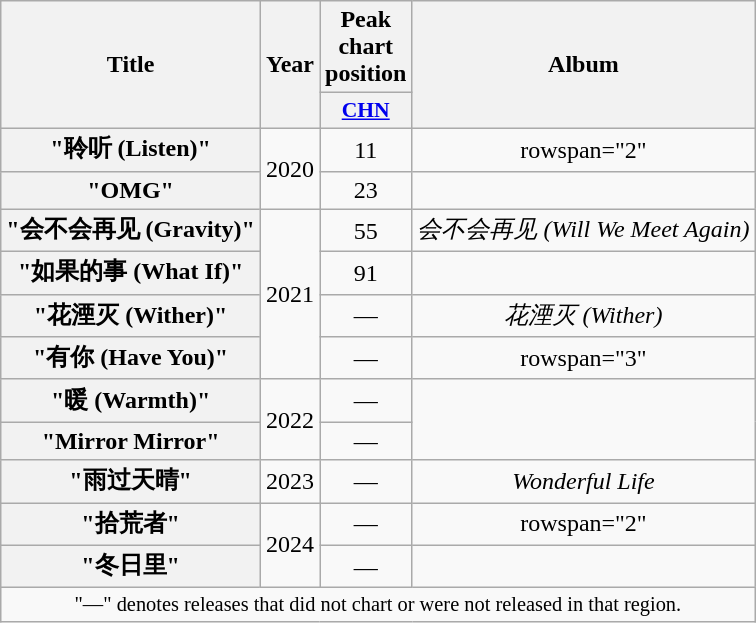<table class="wikitable plainrowheaders" style="text-align:center">
<tr>
<th rowspan="2" scope="col">Title</th>
<th rowspan="2" scope="col">Year</th>
<th scope="col">Peak chart position</th>
<th rowspan="2" scope="col">Album</th>
</tr>
<tr>
<th scope="col" style="font-size:90%; width:3em"><a href='#'>CHN</a><br></th>
</tr>
<tr>
<th scope="row">"聆听 (Listen)"</th>
<td rowspan="2">2020</td>
<td>11</td>
<td>rowspan="2" </td>
</tr>
<tr>
<th scope="row">"OMG"</th>
<td>23</td>
</tr>
<tr>
<th scope="row">"会不会再见 (Gravity)"</th>
<td rowspan="4">2021</td>
<td>55</td>
<td><em>会不会再见 (Will We Meet Again)</em></td>
</tr>
<tr>
<th scope="row">"如果的事 (What If)"</th>
<td>91</td>
<td></td>
</tr>
<tr>
<th scope="row">"花湮灭 (Wither)"</th>
<td>—</td>
<td><em>花湮灭 (Wither)</em></td>
</tr>
<tr>
<th scope="row">"有你 (Have You)"</th>
<td>—</td>
<td>rowspan="3" </td>
</tr>
<tr>
<th scope="row">"暖 (Warmth)"</th>
<td rowspan="2">2022</td>
<td>—</td>
</tr>
<tr>
<th scope="row">"Mirror Mirror"</th>
<td>—</td>
</tr>
<tr>
<th scope="row">"雨过天晴"</th>
<td>2023</td>
<td>—</td>
<td><em>Wonderful Life</em></td>
</tr>
<tr>
<th scope="row">"拾荒者"</th>
<td rowspan="2">2024</td>
<td>—</td>
<td>rowspan="2" </td>
</tr>
<tr>
<th scope="row">"冬日里"</th>
<td>—</td>
</tr>
<tr>
<td colspan="4" style="font-size:85%">"—" denotes releases that did not chart or were not released in that region.</td>
</tr>
</table>
